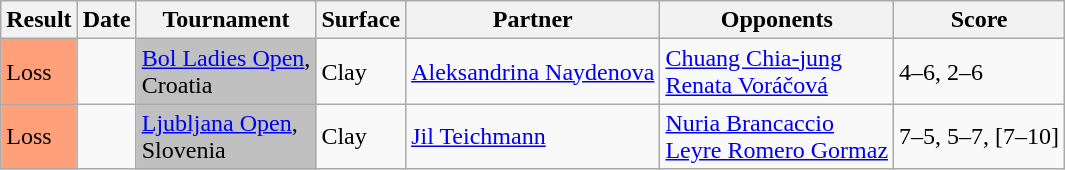<table class="sortable wikitable">
<tr>
<th>Result</th>
<th>Date</th>
<th>Tournament</th>
<th>Surface</th>
<th>Partner</th>
<th>Opponents</th>
<th class="unsortable">Score</th>
</tr>
<tr>
<td bgcolor=ffa07a>Loss</td>
<td><a href='#'></a></td>
<td style="background:silver;"><a href='#'>Bol Ladies Open</a>, <br>Croatia</td>
<td>Clay</td>
<td> <a href='#'>Aleksandrina Naydenova</a></td>
<td> <a href='#'>Chuang Chia-jung</a> <br>  <a href='#'>Renata Voráčová</a></td>
<td>4–6, 2–6</td>
</tr>
<tr>
<td bgcolor=FFA07A>Loss</td>
<td><a href='#'></a></td>
<td bgcolor=silver><a href='#'>Ljubljana Open</a>, <br>Slovenia</td>
<td>Clay</td>
<td> <a href='#'>Jil Teichmann</a></td>
<td> <a href='#'>Nuria Brancaccio</a> <br>  <a href='#'>Leyre Romero Gormaz</a></td>
<td>7–5, 5–7, [7–10]</td>
</tr>
</table>
